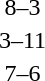<table style="text-align:center">
<tr>
<th width=200></th>
<th width=100></th>
<th width=200></th>
</tr>
<tr>
<td align=right><strong></strong></td>
<td>8–3</td>
<td align=left></td>
</tr>
<tr>
<td align=right></td>
<td>3–11</td>
<td align=left><strong></strong></td>
</tr>
<tr>
<td align=right><strong></strong></td>
<td>7–6</td>
<td align=left></td>
</tr>
</table>
